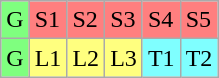<table class="wikitable">
<tr>
<td bgcolor="#7fff7f">G</td>
<td bgcolor="#ff7f7f">S1</td>
<td bgcolor="#ff7f7f">S2</td>
<td bgcolor="#ff7f7f">S3</td>
<td bgcolor="#ff7f7f">S4</td>
<td bgcolor="#ff7f7f">S5</td>
</tr>
<tr>
<td bgcolor="#7fff7f">G</td>
<td bgcolor="#ffff7f">L1</td>
<td bgcolor="#ffff7f">L2</td>
<td bgcolor="#ffff7f">L3</td>
<td bgcolor="#7fffff">T1</td>
<td bgcolor="#7fffff">T2</td>
</tr>
</table>
